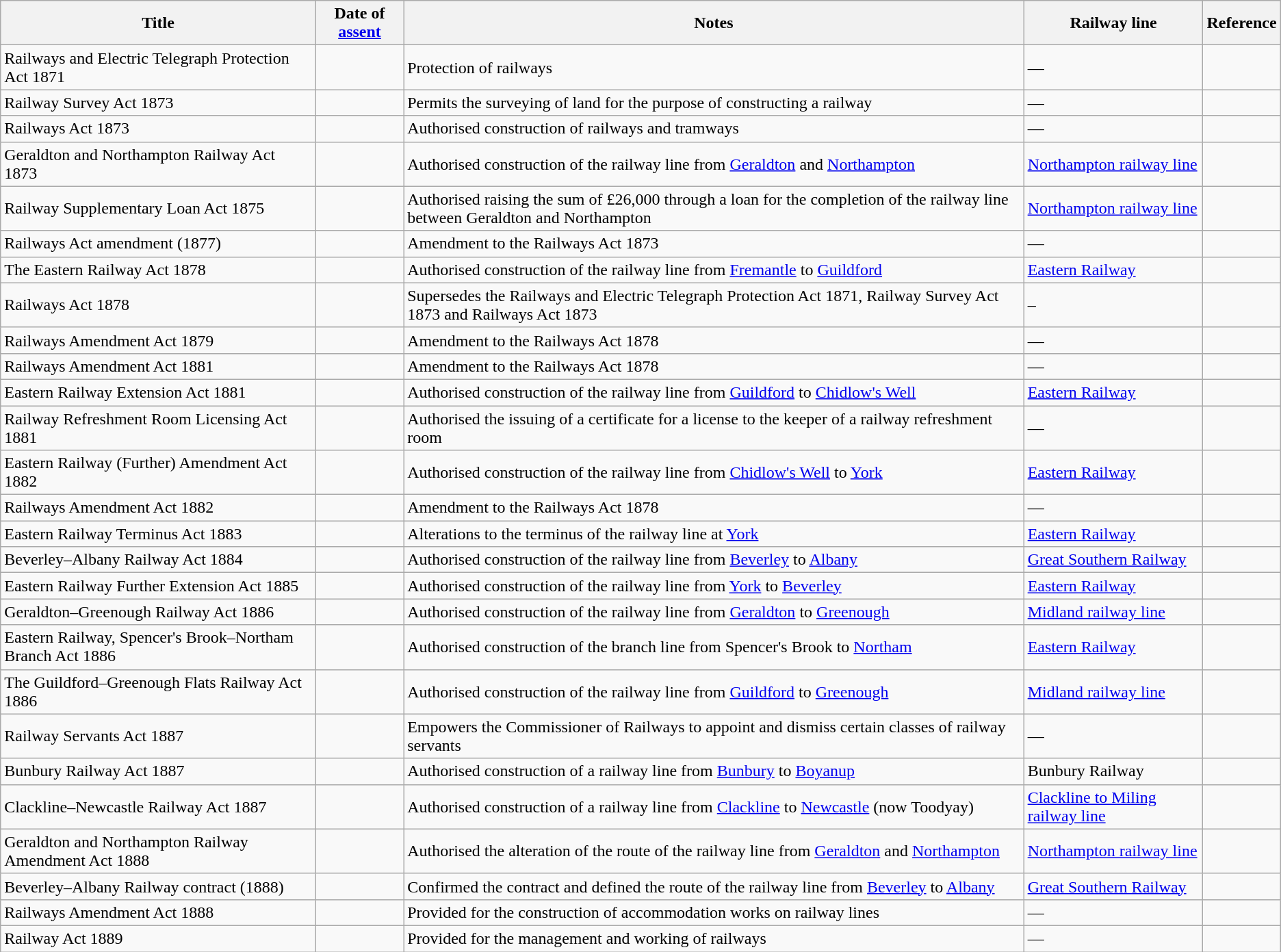<table class="wikitable sortable">
<tr>
<th>Title</th>
<th>Date of <a href='#'>assent</a></th>
<th>Notes</th>
<th>Railway line</th>
<th class="unsortable">Reference</th>
</tr>
<tr>
<td>Railways and Electric Telegraph Protection Act 1871</td>
<td></td>
<td>Protection of railways</td>
<td>—</td>
<td></td>
</tr>
<tr>
<td>Railway Survey Act 1873</td>
<td></td>
<td>Permits the surveying of land for the purpose of constructing a railway</td>
<td>—</td>
<td></td>
</tr>
<tr>
<td>Railways Act 1873</td>
<td></td>
<td>Authorised construction of railways and tramways</td>
<td>—</td>
<td></td>
</tr>
<tr>
<td>Geraldton and Northampton Railway Act 1873</td>
<td></td>
<td>Authorised construction of the railway line from <a href='#'>Geraldton</a> and <a href='#'>Northampton</a></td>
<td><a href='#'>Northampton railway line</a></td>
<td></td>
</tr>
<tr>
<td>Railway Supplementary Loan Act 1875</td>
<td></td>
<td>Authorised raising the sum of £26,000 through a loan for the completion of the railway line between Geraldton and Northampton</td>
<td><a href='#'>Northampton railway line</a></td>
<td></td>
</tr>
<tr>
<td>Railways Act amendment (1877)</td>
<td></td>
<td>Amendment to the Railways Act 1873</td>
<td>—</td>
<td></td>
</tr>
<tr>
<td>The Eastern Railway Act 1878</td>
<td></td>
<td>Authorised construction of the railway line from <a href='#'>Fremantle</a> to <a href='#'>Guildford</a></td>
<td><a href='#'>Eastern Railway</a></td>
<td></td>
</tr>
<tr>
<td>Railways Act 1878</td>
<td></td>
<td>Supersedes the Railways and Electric Telegraph Protection Act 1871, Railway Survey Act 1873 and Railways Act 1873</td>
<td>–</td>
<td></td>
</tr>
<tr>
<td>Railways Amendment Act 1879</td>
<td></td>
<td>Amendment to the Railways Act 1878</td>
<td>—</td>
<td></td>
</tr>
<tr>
<td>Railways Amendment Act 1881</td>
<td></td>
<td>Amendment to the Railways Act 1878</td>
<td>—</td>
<td></td>
</tr>
<tr>
<td>Eastern Railway Extension Act 1881</td>
<td></td>
<td>Authorised construction of the railway line from <a href='#'>Guildford</a> to <a href='#'>Chidlow's Well</a></td>
<td><a href='#'>Eastern Railway</a></td>
<td></td>
</tr>
<tr>
<td>Railway Refreshment Room Licensing Act 1881</td>
<td></td>
<td>Authorised the issuing of a certificate for a license to the keeper of a railway refreshment room</td>
<td>—</td>
<td></td>
</tr>
<tr>
<td>Eastern Railway (Further) Amendment Act 1882</td>
<td></td>
<td>Authorised construction of the railway line from <a href='#'>Chidlow's Well</a> to <a href='#'>York</a></td>
<td><a href='#'>Eastern Railway</a></td>
<td></td>
</tr>
<tr>
<td>Railways Amendment Act 1882</td>
<td></td>
<td>Amendment to the Railways Act 1878</td>
<td>—</td>
<td></td>
</tr>
<tr>
<td>Eastern Railway Terminus Act 1883</td>
<td></td>
<td>Alterations to the terminus of the railway line at <a href='#'>York</a></td>
<td><a href='#'>Eastern Railway</a></td>
<td></td>
</tr>
<tr>
<td>Beverley–Albany Railway Act 1884</td>
<td></td>
<td>Authorised construction of the railway line from <a href='#'>Beverley</a> to <a href='#'>Albany</a></td>
<td><a href='#'>Great Southern Railway</a></td>
<td></td>
</tr>
<tr>
<td>Eastern Railway Further Extension Act 1885</td>
<td></td>
<td>Authorised construction of the railway line from <a href='#'>York</a> to <a href='#'>Beverley</a></td>
<td><a href='#'>Eastern Railway</a></td>
<td></td>
</tr>
<tr>
<td>Geraldton–Greenough Railway Act 1886</td>
<td></td>
<td>Authorised construction of the railway line from <a href='#'>Geraldton</a> to <a href='#'>Greenough</a></td>
<td><a href='#'>Midland railway line</a></td>
<td></td>
</tr>
<tr>
<td>Eastern Railway, Spencer's Brook–Northam Branch Act 1886</td>
<td></td>
<td>Authorised construction of the branch line from Spencer's Brook to <a href='#'>Northam</a></td>
<td><a href='#'>Eastern Railway</a></td>
<td></td>
</tr>
<tr>
<td>The Guildford–Greenough Flats Railway Act 1886</td>
<td></td>
<td>Authorised construction of the railway line from <a href='#'>Guildford</a> to <a href='#'>Greenough</a></td>
<td><a href='#'>Midland railway line</a></td>
<td></td>
</tr>
<tr>
<td>Railway Servants Act 1887</td>
<td></td>
<td>Empowers the Commissioner of Railways to appoint and dismiss certain classes of railway servants</td>
<td>—</td>
<td></td>
</tr>
<tr>
<td>Bunbury Railway Act 1887</td>
<td></td>
<td>Authorised construction of a railway line from <a href='#'>Bunbury</a> to <a href='#'>Boyanup</a></td>
<td>Bunbury Railway</td>
<td></td>
</tr>
<tr>
<td>Clackline–Newcastle Railway Act 1887</td>
<td></td>
<td>Authorised construction of a railway line from <a href='#'>Clackline</a> to <a href='#'>Newcastle</a> (now Toodyay)</td>
<td><a href='#'>Clackline to Miling railway line</a></td>
<td></td>
</tr>
<tr>
<td>Geraldton and Northampton Railway Amendment Act 1888</td>
<td></td>
<td>Authorised the alteration of the route of the railway line from <a href='#'>Geraldton</a> and <a href='#'>Northampton</a></td>
<td><a href='#'>Northampton railway line</a></td>
<td></td>
</tr>
<tr>
<td>Beverley–Albany Railway contract (1888)</td>
<td></td>
<td>Confirmed the contract and defined the route of the railway line from <a href='#'>Beverley</a> to <a href='#'>Albany</a></td>
<td><a href='#'>Great Southern Railway</a></td>
<td></td>
</tr>
<tr>
<td>Railways Amendment Act 1888</td>
<td></td>
<td>Provided for the construction of accommodation works on railway lines</td>
<td>—</td>
<td></td>
</tr>
<tr>
<td>Railway Act 1889</td>
<td></td>
<td>Provided for the management and working of railways</td>
<td>—</td>
<td></td>
</tr>
</table>
